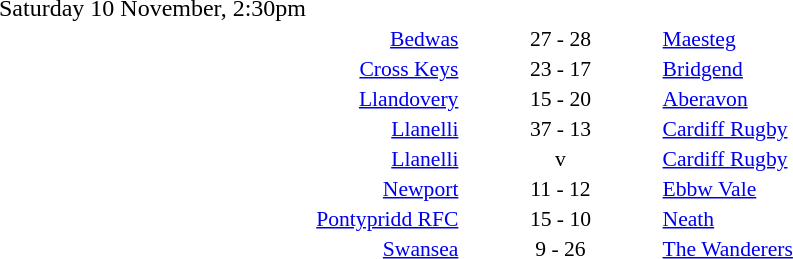<table style="width:70%;" cellspacing="1">
<tr>
<th width=35%></th>
<th width=15%></th>
<th></th>
</tr>
<tr>
<td>Saturday 10 November, 2:30pm</td>
</tr>
<tr style=font-size:90%>
<td align=right><a href='#'>Bedwas</a></td>
<td align=center>27 - 28</td>
<td><a href='#'>Maesteg</a></td>
</tr>
<tr style=font-size:90%>
<td align=right><a href='#'>Cross Keys</a></td>
<td align=center>23 - 17</td>
<td><a href='#'>Bridgend</a></td>
</tr>
<tr style=font-size:90%>
<td align=right><a href='#'>Llandovery</a></td>
<td align=center>15 - 20</td>
<td><a href='#'>Aberavon</a></td>
</tr>
<tr style=font-size:90%>
<td align=right><a href='#'>Llanelli</a></td>
<td align=center>37 - 13</td>
<td><a href='#'>Cardiff Rugby</a></td>
</tr>
<tr style=font-size:90%>
<td align=right><a href='#'>Llanelli</a></td>
<td align=center>v</td>
<td><a href='#'>Cardiff Rugby</a></td>
</tr>
<tr style=font-size:90%>
<td align=right><a href='#'>Newport</a></td>
<td align=center>11 - 12</td>
<td><a href='#'>Ebbw Vale</a></td>
</tr>
<tr style=font-size:90%>
<td align=right><a href='#'>Pontypridd RFC</a></td>
<td align=center>15 - 10</td>
<td><a href='#'>Neath</a></td>
</tr>
<tr style=font-size:90%>
<td align=right><a href='#'>Swansea</a></td>
<td align=center>9 - 26</td>
<td><a href='#'>The Wanderers</a></td>
</tr>
</table>
